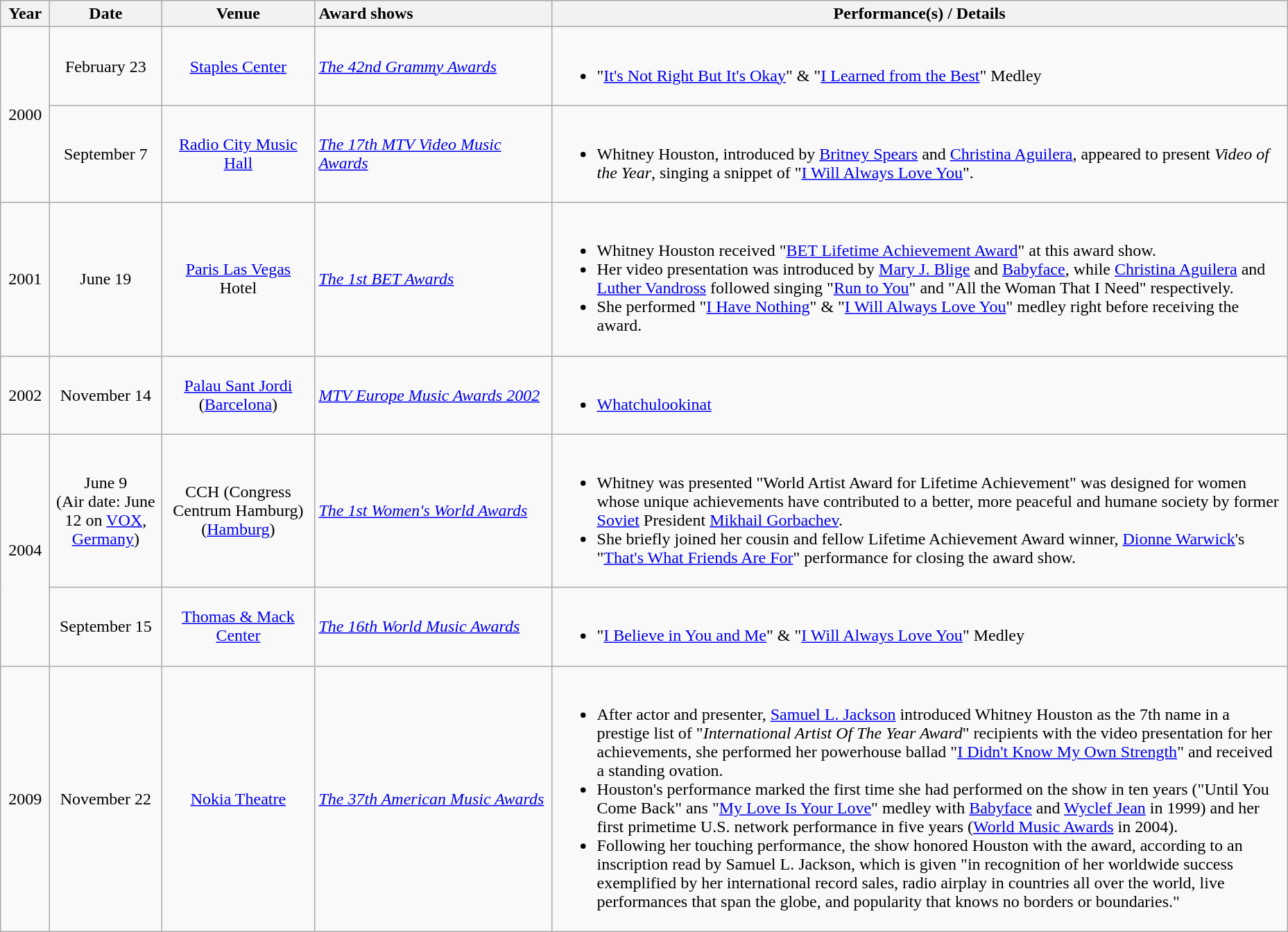<table class="wikitable">
<tr>
<th style="text-align:center; width:40px;">Year</th>
<th style="text-align:center; width:100px;">Date</th>
<th style="text-align:center; width:140px;">Venue</th>
<th style="text-align:left; width:220px;">Award shows</th>
<th style="text-align:center; width:700px;">Performance(s) / Details</th>
</tr>
<tr>
<td style="text-align:center;" rowspan="2">2000</td>
<td style="text-align:center;">February 23</td>
<td style="text-align:center;"><a href='#'>Staples Center</a></td>
<td align="left"><em><a href='#'>The 42nd Grammy Awards</a></em></td>
<td align="left"><br><ul><li>"<a href='#'>It's Not Right But It's Okay</a>" & "<a href='#'>I Learned from the Best</a>" Medley</li></ul></td>
</tr>
<tr>
<td style="text-align:center;">September 7</td>
<td style="text-align:center;"><a href='#'>Radio City Music Hall</a></td>
<td align="left"><em><a href='#'>The 17th MTV Video Music Awards</a></em></td>
<td align="left"><br><ul><li>Whitney Houston, introduced by <a href='#'>Britney Spears</a> and <a href='#'>Christina Aguilera</a>, appeared to present <em>Video of the Year</em>, singing a snippet of "<a href='#'>I Will Always Love You</a>".</li></ul></td>
</tr>
<tr>
<td style="text-align:center;">2001</td>
<td style="text-align:center;">June 19</td>
<td style="text-align:center;"><a href='#'>Paris Las Vegas</a> Hotel</td>
<td align="left"><em><a href='#'>The 1st BET Awards</a></em></td>
<td align="left"><br><ul><li>Whitney Houston received "<a href='#'>BET Lifetime Achievement Award</a>" at this award show.</li><li>Her video presentation was introduced by <a href='#'>Mary J. Blige</a> and <a href='#'>Babyface</a>, while <a href='#'>Christina Aguilera</a> and <a href='#'>Luther Vandross</a> followed singing "<a href='#'>Run to You</a>" and "All the Woman That I Need" respectively.</li><li>She performed "<a href='#'>I Have Nothing</a>" & "<a href='#'>I Will Always Love You</a>" medley right before receiving the award.</li></ul></td>
</tr>
<tr>
<td style="text-align:center;">2002</td>
<td style="text-align:center;">November 14</td>
<td style="text-align:center;"><a href='#'>Palau Sant Jordi</a><br>(<a href='#'>Barcelona</a>)</td>
<td align="left"><em><a href='#'>MTV Europe Music Awards 2002</a></em></td>
<td><br><ul><li><a href='#'>Whatchulookinat</a></li></ul></td>
</tr>
<tr>
<td style="text-align:center;" rowspan="2">2004</td>
<td style="text-align:center;">June 9<br>(Air date: June 12 on <a href='#'>VOX</a>, <a href='#'>Germany</a>)</td>
<td style="text-align:center;">CCH (Congress Centrum Hamburg)<br>(<a href='#'>Hamburg</a>)</td>
<td align="left"><em><a href='#'>The 1st Women's World Awards</a></em></td>
<td align="left"><br><ul><li>Whitney was presented "World Artist Award for Lifetime Achievement" was designed for women whose unique achievements have contributed to a better, more peaceful and humane society by former <a href='#'>Soviet</a> President <a href='#'>Mikhail Gorbachev</a>.</li><li>She briefly joined her cousin and fellow Lifetime Achievement Award winner, <a href='#'>Dionne Warwick</a>'s "<a href='#'>That's What Friends Are For</a>" performance for closing the award show.</li></ul></td>
</tr>
<tr>
<td style="text-align:center;">September 15</td>
<td style="text-align:center;"><a href='#'>Thomas & Mack Center</a></td>
<td align="left"><em><a href='#'>The 16th World Music Awards</a></em></td>
<td align="left"><br><ul><li>"<a href='#'>I Believe in You and Me</a>" & "<a href='#'>I Will Always Love You</a>" Medley</li></ul></td>
</tr>
<tr>
<td style="text-align:center;">2009</td>
<td style="text-align:center;">November 22</td>
<td style="text-align:center;"><a href='#'>Nokia Theatre</a></td>
<td align="left"><em><a href='#'>The 37th American Music Awards</a></em></td>
<td align="left"><br><ul><li>After actor and presenter, <a href='#'>Samuel L. Jackson</a> introduced Whitney Houston as the 7th name in a prestige list of "<em>International Artist Of The Year Award</em>" recipients with the video presentation for her achievements, she performed her powerhouse ballad "<a href='#'>I Didn't Know My Own Strength</a>" and received a standing ovation.</li><li>Houston's performance marked the first time she had performed on the show in ten years ("Until You Come Back" ans "<a href='#'>My Love Is Your Love</a>" medley with <a href='#'>Babyface</a> and <a href='#'>Wyclef Jean</a> in 1999) and her first primetime U.S. network performance in five years (<a href='#'>World Music Awards</a> in 2004).</li><li>Following her touching performance, the show honored Houston with the award, according to an inscription read by Samuel L. Jackson, which is given "in recognition of her worldwide success exemplified by her international record sales, radio airplay in countries all over the world, live performances that span the globe, and popularity that knows no borders or boundaries."</li></ul></td>
</tr>
</table>
